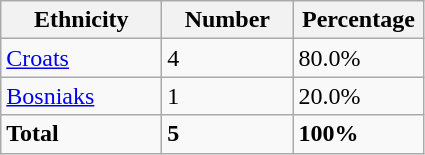<table class="wikitable">
<tr>
<th width="100px">Ethnicity</th>
<th width="80px">Number</th>
<th width="80px">Percentage</th>
</tr>
<tr>
<td><a href='#'>Croats</a></td>
<td>4</td>
<td>80.0%</td>
</tr>
<tr>
<td><a href='#'>Bosniaks</a></td>
<td>1</td>
<td>20.0%</td>
</tr>
<tr>
<td><strong>Total</strong></td>
<td><strong>5</strong></td>
<td><strong>100%</strong></td>
</tr>
</table>
